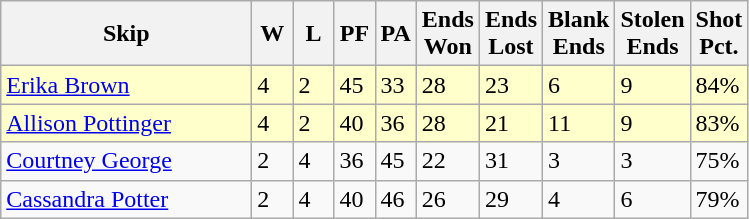<table class=wikitable>
<tr>
<th width=160>Skip</th>
<th width=20>W</th>
<th width=20>L</th>
<th width=20>PF</th>
<th width=20>PA</th>
<th width=20>Ends <br> Won</th>
<th width=20>Ends <br> Lost</th>
<th width=20>Blank <br> Ends</th>
<th width=20>Stolen <br> Ends</th>
<th width=20>Shot <br> Pct.</th>
</tr>
<tr bgcolor=#ffffcc>
<td> <a href='#'>Erika Brown</a></td>
<td>4</td>
<td>2</td>
<td>45</td>
<td>33</td>
<td>28</td>
<td>23</td>
<td>6</td>
<td>9</td>
<td>84%</td>
</tr>
<tr bgcolor=#ffffcc>
<td> <a href='#'>Allison Pottinger</a></td>
<td>4</td>
<td>2</td>
<td>40</td>
<td>36</td>
<td>28</td>
<td>21</td>
<td>11</td>
<td>9</td>
<td>83%</td>
</tr>
<tr>
<td> <a href='#'>Courtney George</a></td>
<td>2</td>
<td>4</td>
<td>36</td>
<td>45</td>
<td>22</td>
<td>31</td>
<td>3</td>
<td>3</td>
<td>75%</td>
</tr>
<tr>
<td> <a href='#'>Cassandra Potter</a></td>
<td>2</td>
<td>4</td>
<td>40</td>
<td>46</td>
<td>26</td>
<td>29</td>
<td>4</td>
<td>6</td>
<td>79%</td>
</tr>
</table>
